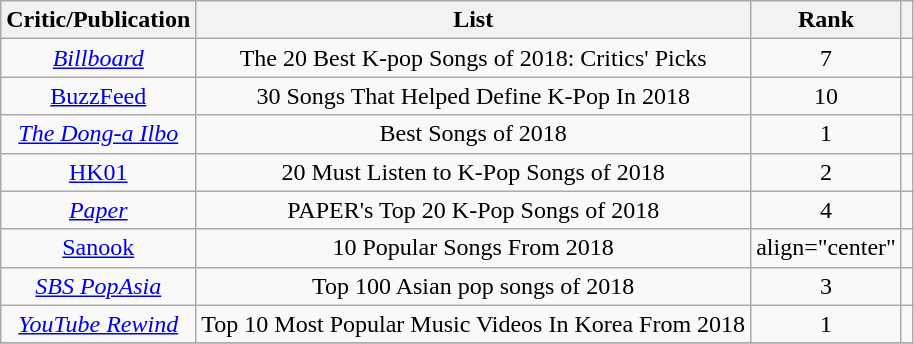<table class="sortable wikitable">
<tr>
<th>Critic/Publication</th>
<th>List</th>
<th>Rank</th>
<th class="unsortable"></th>
</tr>
<tr>
<td align="center"><em><a href='#'>Billboard</a></em></td>
<td align="center">The 20 Best K-pop Songs of 2018: Critics' Picks</td>
<td align="center">7</td>
<td></td>
</tr>
<tr>
<td align="center"><a href='#'>BuzzFeed</a></td>
<td align="center">30 Songs That Helped Define K-Pop In 2018</td>
<td align="center">10</td>
<td></td>
</tr>
<tr>
<td align="center"><em><a href='#'>The Dong-a Ilbo</a></em></td>
<td align="center">Best Songs of 2018</td>
<td align="center">1</td>
<td></td>
</tr>
<tr>
<td align="center"><a href='#'>HK01</a></td>
<td align="center">20 Must Listen to K-Pop Songs of 2018</td>
<td align="center">2</td>
<td></td>
</tr>
<tr>
<td align="center"><em><a href='#'>Paper</a></em></td>
<td align="center">PAPER's Top 20 K-Pop Songs of 2018</td>
<td align="center">4</td>
<td></td>
</tr>
<tr>
<td align="center"><a href='#'>Sanook</a></td>
<td align="center">10 Popular Songs From 2018</td>
<td>align="center" </td>
<td></td>
</tr>
<tr>
<td align="center"><em><a href='#'>SBS PopAsia</a></em></td>
<td align="center">Top 100 Asian pop songs of 2018</td>
<td align="center">3</td>
<td></td>
</tr>
<tr>
<td align="center"><em><a href='#'>YouTube Rewind</a></em></td>
<td align="center">Top 10 Most Popular Music Videos In Korea From 2018</td>
<td align="center">1</td>
<td></td>
</tr>
<tr>
</tr>
</table>
